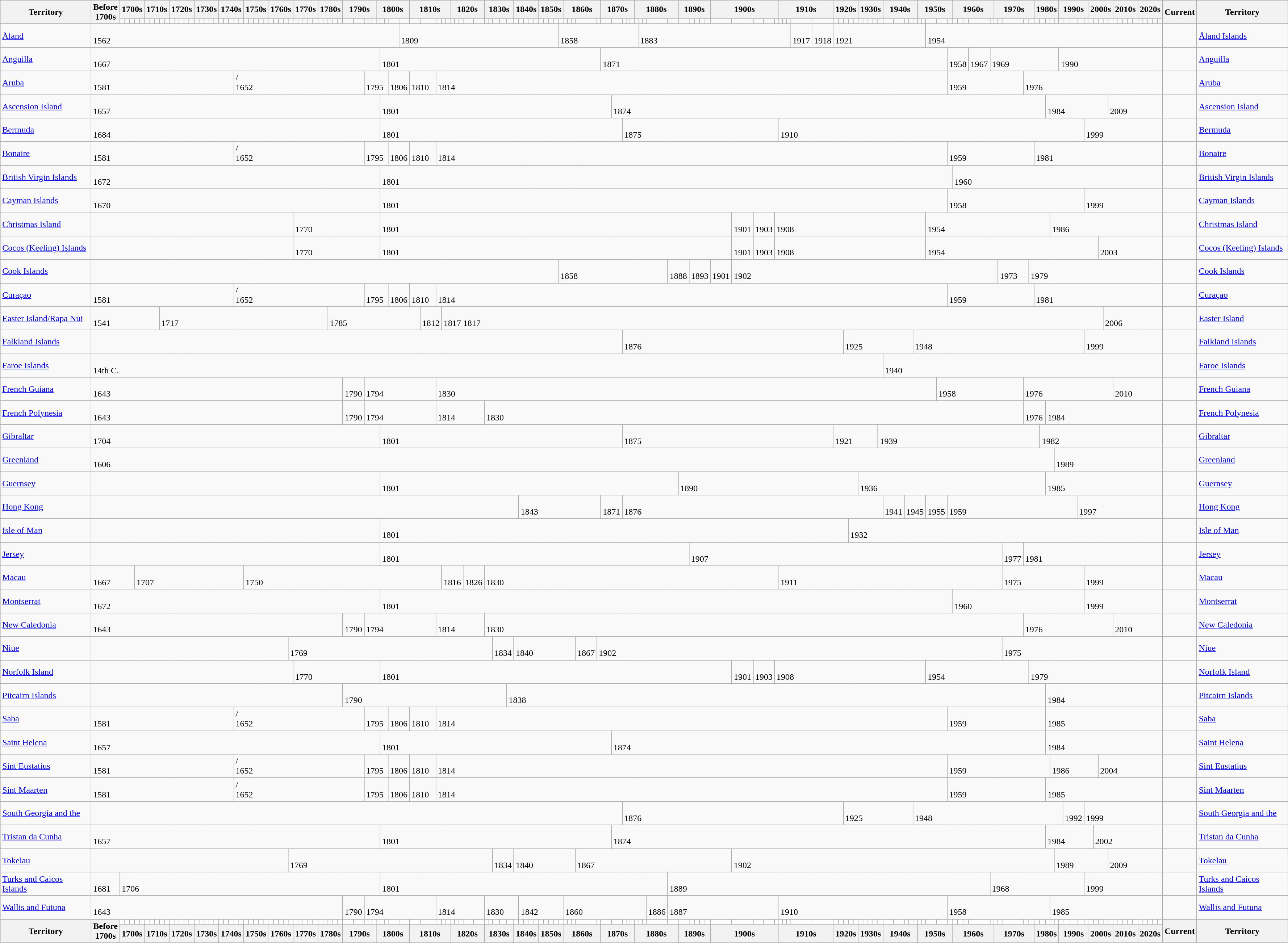<table class="wikitable">
<tr>
<th rowspan="2" style=min-width:10em>Territory</th>
<th rowspan=2>Before 1700s</th>
<th colspan=5>1700s</th>
<th colspan=5>1710s</th>
<th colspan=5>1720s</th>
<th colspan=5>1730s</th>
<th colspan=5>1740s</th>
<th colspan=5>1750s</th>
<th colspan=5>1760s</th>
<th colspan=5>1770s</th>
<th colspan=5>1780s</th>
<th colspan=5>1790s</th>
<th colspan=5>1800s</th>
<th colspan=5>1810s</th>
<th colspan=5>1820s</th>
<th colspan=5>1830s</th>
<th colspan=5>1840s</th>
<th colspan=5>1850s</th>
<th colspan=5>1860s</th>
<th colspan=5>1870s</th>
<th colspan=5>1880s</th>
<th colspan=5>1890s</th>
<th colspan=5>1900s</th>
<th colspan=5>1910s</th>
<th colspan=5>1920s</th>
<th colspan=5>1930s</th>
<th colspan=5>1940s</th>
<th colspan=5>1950s</th>
<th colspan=5>1960s</th>
<th colspan=5>1970s</th>
<th colspan=5>1980s</th>
<th colspan=5>1990s</th>
<th colspan=5>2000s</th>
<th colspan=5>2010s</th>
<th colspan=5>2020s</th>
<th rowspan=2>Current</th>
<th rowspan="2" style=min-width:10em>Territory</th>
</tr>
<tr>
<td></td>
<td></td>
<td></td>
<td></td>
<td></td>
<td></td>
<td></td>
<td></td>
<td></td>
<td></td>
<td></td>
<td></td>
<td></td>
<td></td>
<td></td>
<td></td>
<td></td>
<td></td>
<td></td>
<td></td>
<td></td>
<td></td>
<td></td>
<td></td>
<td></td>
<td></td>
<td></td>
<td></td>
<td></td>
<td></td>
<td></td>
<td></td>
<td></td>
<td></td>
<td></td>
<td></td>
<td></td>
<td></td>
<td></td>
<td></td>
<td></td>
<td></td>
<td></td>
<td></td>
<td></td>
<td></td>
<td></td>
<td></td>
<td></td>
<td></td>
<td></td>
<td></td>
<td></td>
<td></td>
<td></td>
<td></td>
<td></td>
<td></td>
<td></td>
<td></td>
<td></td>
<td></td>
<td></td>
<td></td>
<td></td>
<td></td>
<td></td>
<td></td>
<td></td>
<td></td>
<td></td>
<td></td>
<td></td>
<td></td>
<td></td>
<td></td>
<td></td>
<td></td>
<td></td>
<td></td>
<td></td>
<td></td>
<td></td>
<td></td>
<td></td>
<td></td>
<td></td>
<td></td>
<td></td>
<td></td>
<td></td>
<td></td>
<td></td>
<td></td>
<td></td>
<td></td>
<td></td>
<td></td>
<td></td>
<td></td>
<td></td>
<td></td>
<td></td>
<td></td>
<td></td>
<td></td>
<td></td>
<td></td>
<td></td>
<td></td>
<td></td>
<td></td>
<td></td>
<td></td>
<td></td>
<td></td>
<td></td>
<td></td>
<td></td>
<td></td>
<td></td>
<td></td>
<td></td>
<td></td>
<td></td>
<td></td>
<td></td>
<td></td>
<td></td>
<td></td>
<td></td>
<td></td>
<td></td>
<td></td>
<td></td>
<td></td>
<td></td>
<td></td>
<td></td>
<td></td>
<td></td>
<td></td>
<td></td>
<td></td>
<td></td>
<td></td>
<td></td>
<td></td>
<td></td>
<td></td>
<td></td>
<td></td>
<td></td>
<td></td>
<td></td>
<td></td>
<td></td>
<td></td>
<td></td>
<td></td>
<td></td>
<td></td>
<td></td>
<td></td>
<td></td>
</tr>
<tr>
<td><a href='#'>Åland</a></td>
<td colspan="55"><br>1562</td>
<td colspan="25"><br>1809</td>
<td colspan="12"><br>1858</td>
<td colspan="17"><br>1883</td>
<td colspan="1"><br>1917</td>
<td colspan="1"><br>1918</td>
<td colspan="17"><br>1921</td>
<td colspan="38"><br>1954</td>
<td></td>
<td><a href='#'>Åland Islands</a></td>
</tr>
<tr>
<td><a href='#'>Anguilla</a></td>
<td colspan=52><br>1667</td>
<td colspan=34><br>1801</td>
<td colspan=44><br>1871</td>
<td colspan=4><br>1958</td>
<td colspan=1><br>1967</td>
<td colspan=11><br>1969</td>
<td colspan=20><br>1990</td>
<td></td>
<td><a href='#'>Anguilla</a></td>
</tr>
<tr>
<td><a href='#'>Aruba</a></td>
<td colspan="24"> <br>1581</td>
<td colspan="24"> / <br>1652</td>
<td colspan="6"><br>1795</td>
<td colspan="2"><br>1806</td>
<td colspan="2"><br>1810</td>
<td colspan="72"><br>1814</td>
<td colspan="9"><br>1959</td>
<td colspan="27"><br>1976</td>
<td></td>
<td><a href='#'>Aruba</a></td>
</tr>
<tr>
<td><a href='#'>Ascension Island</a></td>
<td colspan=52><br>1657</td>
<td colspan=35><br>1801</td>
<td colspan=56><br>1874</td>
<td colspan="12"><br>1984</td>
<td colspan="11"><br>2009</td>
<td></td>
<td><a href='#'>Ascension Island</a></td>
</tr>
<tr>
<td><a href='#'>Bermuda</a></td>
<td colspan="52"><br>1684</td>
<td colspan="36"><br>1801</td>
<td colspan="18"><br>1875</td>
<td colspan="44"><br>1910</td>
<td colspan="16"><br>1999</td>
<td></td>
<td><a href='#'>Bermuda</a></td>
</tr>
<tr>
<td><a href='#'>Bonaire</a></td>
<td colspan=24> <br>1581</td>
<td colspan=24> / <br>1652</td>
<td colspan=6><br>1795</td>
<td colspan=2><br>1806</td>
<td colspan=2><br>1810</td>
<td colspan=72><br>1814</td>
<td colspan=11><br>1959</td>
<td colspan=25><br>1981</td>
<td></td>
<td><a href='#'>Bonaire</a></td>
</tr>
<tr>
<td><a href='#'>British Virgin Islands</a></td>
<td colspan=52><br>1672</td>
<td colspan=79><br>1801</td>
<td colspan=35><br>1960</td>
<td></td>
<td><a href='#'>British Virgin Islands</a></td>
</tr>
<tr>
<td><a href='#'>Cayman Islands</a></td>
<td colspan="52"><br>1670</td>
<td colspan="78"><br>1801</td>
<td colspan="20"><br>1958</td>
<td colspan="16"><br>1999</td>
<td></td>
<td><a href='#'>Cayman Islands</a></td>
</tr>
<tr>
<td><a href='#'>Christmas Island</a></td>
<td colspan=36></td>
<td colspan=16><br>1770</td>
<td colspan=50><br>1801</td>
<td colspan=1><br>1901</td>
<td colspan=2><br>1903</td>
<td colspan=23><br>1908</td>
<td colspan=16><br>1954</td>
<td colspan=22><br>1986</td>
<td></td>
<td><a href='#'>Christmas Island</a></td>
</tr>
<tr>
<td><a href='#'>Cocos (Keeling) Islands</a></td>
<td colspan=36></td>
<td colspan=16><br>1770</td>
<td colspan=50><br>1801</td>
<td colspan=1><br>1901</td>
<td colspan=2><br>1903</td>
<td colspan=23><br>1908</td>
<td colspan=25><br>1954</td>
<td colspan=13><br>2003</td>
<td></td>
<td><a href='#'>Cocos (Keeling) Islands</a></td>
</tr>
<tr>
<td><a href='#'>Cook Islands</a></td>
<td colspan="80"></td>
<td colspan="15"><br>1858</td>
<td colspan="2"><br>1888</td>
<td colspan="4"><br>1893</td>
<td colspan="1"><br>1901</td>
<td colspan="35"><br>1902</td>
<td colspan="3"><br>1973</td>
<td colspan="26"><br>1979</td>
<td></td>
<td><a href='#'>Cook Islands</a></td>
</tr>
<tr>
<td><a href='#'>Curaçao</a></td>
<td colspan="24"> <br>1581</td>
<td colspan="24"> / <br>1652</td>
<td colspan="6"><br>1795</td>
<td colspan="2"><br>1806</td>
<td colspan="2"><br>1810</td>
<td colspan="72"><br>1814</td>
<td colspan="11"><br>1959</td>
<td colspan="25"><br>1981</td>
<td></td>
<td><a href='#'>Curaçao</a></td>
</tr>
<tr>
<td><a href='#'>Easter Island/Rapa Nui</a></td>
<td colspan=9><br>1541</td>
<td colspan=34><br>1717</td>
<td colspan=14><br>1785</td>
<td colspan=2><br>1812</td>
<td colspan="95"> <br>1817 1817</td>
<td colspan="12"><br>2006</td>
<td></td>
<td><a href='#'>Easter Island</a></td>
</tr>
<tr>
<td><a href='#'>Falkland Islands</a></td>
<td colspan=88></td>
<td colspan=25><br>1876</td>
<td colspan=12><br>1925</td>
<td colspan=25><br>1948</td>
<td colspan=16><br>1999</td>
<td></td>
<td><a href='#'>Falkland Islands</a></td>
</tr>
<tr>
<td><a href='#'>Faroe Islands</a></td>
<td colspan="121"><br>14th C.</td>
<td colspan="45"><br>1940</td>
<td></td>
<td><a href='#'>Faroe Islands</a></td>
</tr>
<tr>
<td><a href='#'>French Guiana</a></td>
<td colspan="46"><br>1643</td>
<td colspan="2"><br>1790</td>
<td colspan="10"><br>1794</td>
<td colspan="71"><br>1830</td>
<td colspan="10"><br>1958</td>
<td colspan="17"><br>1976</td>
<td colspan="10"><br>2010</td>
<td></td>
<td><a href='#'>French Guiana</a></td>
</tr>
<tr>
<td><a href='#'>French Polynesia</a></td>
<td colspan="46"><br>1643</td>
<td colspan="2"><br>1790</td>
<td colspan="10"><br>1794</td>
<td colspan="8"><br>1814</td>
<td colspan="73"><br>1830</td>
<td colspan="4"><br>1976</td>
<td colspan="23"><br>1984</td>
<td></td>
<td><a href='#'>French Polynesia</a></td>
</tr>
<tr>
<td><a href='#'>Gibraltar</a></td>
<td colspan=52><br>1704</td>
<td colspan=36><br>1801</td>
<td colspan=23><br>1875</td>
<td colspan=9><br>1921</td>
<td colspan=22><br>1939</td>
<td colspan=24><br>1982</td>
<td></td>
<td><a href='#'>Gibraltar</a></td>
</tr>
<tr>
<td><a href='#'>Greenland</a></td>
<td colspan="145"><br>1606</td>
<td colspan="21"><br>1989</td>
<td></td>
<td><a href='#'>Greenland</a></td>
</tr>
<tr>
<td><a href='#'>Guernsey</a></td>
<td colspan=52></td>
<td colspan=44><br>1801</td>
<td colspan=20><br>1890</td>
<td colspan=27><br>1936</td>
<td colspan=23><br>1985</td>
<td></td>
<td><a href='#'>Guernsey</a></td>
</tr>
<tr>
<td><a href='#'>Hong Kong</a></td>
<td colspan="72"></td>
<td colspan="14"><br>1843</td>
<td colspan="2"><br>1871</td>
<td colspan="33"><br>1876</td>
<td colspan="2"><br>1941</td>
<td colspan="5"><br>1945</td>
<td colspan="2"><br>1955</td>
<td colspan="19"><br>1959</td>
<td colspan="17"><br>1997</td>
<td></td>
<td><a href='#'>Hong Kong</a></td>
</tr>
<tr>
<td><a href='#'>Isle of Man</a></td>
<td colspan=52></td>
<td colspan=62><br>1801</td>
<td colspan=52><br>1932</td>
<td></td>
<td><a href='#'>Isle of Man</a></td>
</tr>
<tr>
<td><a href='#'>Jersey</a></td>
<td colspan=52></td>
<td colspan=45><br>1801</td>
<td colspan=41><br>1907</td>
<td colspan=1><br>1977</td>
<td colspan=27><br>1981</td>
<td></td>
<td><a href='#'>Jersey</a></td>
</tr>
<tr>
<td><a href='#'>Macau</a></td>
<td colspan="4"><br>1667</td>
<td colspan="22"><br>1707</td>
<td colspan="33"><br>1750</td>
<td colspan="5"><br>1816</td>
<td colspan="2"><br>1826</td>
<td colspan="40"><br>1830</td>
<td colspan="32"><br>1911</td>
<td colspan="12"><br>1975</td>
<td colspan="16"><br>1999</td>
<td></td>
<td><a href='#'>Macau</a></td>
</tr>
<tr>
<td><a href='#'>Montserrat</a></td>
<td colspan=52><br>1672</td>
<td colspan=79><br>1801</td>
<td colspan=19><br>1960</td>
<td colspan=16><br>1999</td>
<td></td>
<td><a href='#'>Montserrat</a></td>
</tr>
<tr>
<td><a href='#'>New Caledonia</a></td>
<td colspan="46"><br>1643</td>
<td colspan="2"><br>1790</td>
<td colspan="10"><br>1794</td>
<td colspan="8"><br>1814</td>
<td colspan="73"><br>1830</td>
<td colspan="17"><br>1976</td>
<td colspan="10"><br>2010</td>
<td></td>
<td><a href='#'>New Caledonia</a></td>
</tr>
<tr>
<td><a href='#'>Niue</a></td>
<td colspan="35"></td>
<td colspan="33"><br>1769</td>
<td colspan="3"><br>1834</td>
<td colspan="13"><br>1840</td>
<td colspan="1"><br>1867</td>
<td colspan="53"><br>1902</td>
<td colspan="28"><br>1975</td>
<td></td>
<td><a href='#'>Niue</a></td>
</tr>
<tr>
<td><a href='#'>Norfolk Island</a></td>
<td colspan=36></td>
<td colspan=16><br>1770</td>
<td colspan=50><br>1801</td>
<td colspan=1><br>1901</td>
<td colspan=2><br>1903</td>
<td colspan=23><br>1908</td>
<td colspan=12><br>1954</td>
<td colspan=26><br>1979</td>
<td></td>
<td><a href='#'>Norfolk Island</a></td>
</tr>
<tr>
<td><a href='#'>Pitcairn Islands</a></td>
<td colspan=46></td>
<td colspan=24><br>1790</td>
<td colspan=73><br>1838</td>
<td colspan=23><br>1984</td>
<td></td>
<td><a href='#'>Pitcairn Islands</a></td>
</tr>
<tr>
<td><a href='#'>Saba</a></td>
<td colspan=24> <br>1581</td>
<td colspan=24> / <br>1652</td>
<td colspan=6><br>1795</td>
<td colspan=2><br>1806</td>
<td colspan=2><br>1810</td>
<td colspan=72><br>1814</td>
<td colspan=13><br>1959</td>
<td colspan=23><br>1985</td>
<td></td>
<td><a href='#'>Saba</a></td>
</tr>
<tr>
<td><a href='#'>Saint Helena</a></td>
<td colspan=52><br>1657</td>
<td colspan=35><br>1801</td>
<td colspan=56><br>1874</td>
<td colspan=23><br>1984</td>
<td></td>
<td><a href='#'>Saint Helena</a></td>
</tr>
<tr>
<td><a href='#'>Sint Eustatius</a></td>
<td colspan=24> <br>1581</td>
<td colspan=24> / <br>1652</td>
<td colspan=6><br>1795</td>
<td colspan=2><br>1806</td>
<td colspan=2><br>1810</td>
<td colspan=72><br>1814</td>
<td colspan=14><br>1959</td>
<td colspan=9><br>1986</td>
<td colspan=13><br>2004</td>
<td></td>
<td><a href='#'>Sint Eustatius</a></td>
</tr>
<tr>
<td><a href='#'>Sint Maarten</a></td>
<td colspan=24> <br>1581</td>
<td colspan=24> / <br>1652</td>
<td colspan=6><br>1795</td>
<td colspan=2><br>1806</td>
<td colspan=2><br>1810</td>
<td colspan=72><br>1814</td>
<td colspan=13><br>1959</td>
<td colspan=23><br>1985</td>
<td></td>
<td><a href='#'>Sint Maarten</a></td>
</tr>
<tr>
<td><a href='#'>South Georgia and the </a></td>
<td colspan=88></td>
<td colspan=25><br>1876</td>
<td colspan=12><br>1925</td>
<td colspan=22><br>1948</td>
<td colspan=3><br>1992</td>
<td colspan=16><br>1999</td>
<td></td>
<td><a href='#'>South Georgia and the </a></td>
</tr>
<tr>
<td><a href='#'>Tristan da Cunha</a></td>
<td colspan=52><br>1657</td>
<td colspan=35><br>1801</td>
<td colspan=56><br>1874</td>
<td colspan=9><br>1984</td>
<td colspan=14><br>2002</td>
<td></td>
<td><a href='#'>Tristan da Cunha</a></td>
</tr>
<tr>
<td><a href='#'>Tokelau</a></td>
<td colspan=35></td>
<td colspan=33><br>1769</td>
<td colspan=3><br>1834</td>
<td colspan=13><br>1840</td>
<td colspan=18><br>1867</td>
<td colspan=43><br>1902</td>
<td colspan=10><br>1989</td>
<td colspan=11><br>2009</td>
<td></td>
<td><a href='#'>Tokelau</a></td>
</tr>
<tr>
<td><a href='#'>Turks and Caicos Islands</a></td>
<td colspan=1><br>1681</td>
<td colspan=51><br>1706</td>
<td colspan=43><br>1801</td>
<td colspan=40><br>1889</td>
<td colspan=15><br>1968</td>
<td colspan=16><br>1999</td>
<td></td>
<td><a href='#'>Turks and Caicos Islands</a></td>
</tr>
<tr>
<td><a href='#'>Wallis and Futuna</a></td>
<td colspan="46"><br>1643</td>
<td colspan="2"><br>1790</td>
<td colspan="10"><br>1794</td>
<td colspan="8"><br>1814</td>
<td colspan="6"><br>1830</td>
<td colspan="9"><br>1842</td>
<td colspan="13"><br>1860</td>
<td colspan="1"><br>1886</td>
<td colspan="11"><br>1887</td>
<td colspan="24"><br>1910</td>
<td colspan="14"><br>1958</td>
<td colspan="22"><br>1985</td>
<td></td>
<td><a href='#'>Wallis and Futuna</a></td>
</tr>
<tr style="background:white">
<th rowspan="2" style=min-width:10em>Territory</th>
<th rowspan=2>Before 1700s</th>
<td></td>
<td></td>
<td></td>
<td></td>
<td></td>
<td></td>
<td></td>
<td></td>
<td></td>
<td></td>
<td></td>
<td></td>
<td></td>
<td></td>
<td></td>
<td></td>
<td></td>
<td></td>
<td></td>
<td></td>
<td></td>
<td></td>
<td></td>
<td></td>
<td></td>
<td></td>
<td></td>
<td></td>
<td></td>
<td></td>
<td></td>
<td></td>
<td></td>
<td></td>
<td></td>
<td></td>
<td></td>
<td></td>
<td></td>
<td></td>
<td></td>
<td></td>
<td></td>
<td></td>
<td></td>
<td></td>
<td></td>
<td></td>
<td></td>
<td></td>
<td></td>
<td></td>
<td></td>
<td></td>
<td></td>
<td></td>
<td></td>
<td></td>
<td></td>
<td></td>
<td></td>
<td></td>
<td></td>
<td></td>
<td></td>
<td></td>
<td></td>
<td></td>
<td></td>
<td></td>
<td></td>
<td></td>
<td></td>
<td></td>
<td></td>
<td></td>
<td></td>
<td></td>
<td></td>
<td></td>
<td></td>
<td></td>
<td></td>
<td></td>
<td></td>
<td></td>
<td></td>
<td></td>
<td></td>
<td></td>
<td></td>
<td></td>
<td></td>
<td></td>
<td></td>
<td></td>
<td></td>
<td></td>
<td></td>
<td></td>
<td></td>
<td></td>
<td></td>
<td></td>
<td></td>
<td></td>
<td></td>
<td></td>
<td></td>
<td></td>
<td></td>
<td></td>
<td></td>
<td></td>
<td></td>
<td></td>
<td></td>
<td></td>
<td></td>
<td></td>
<td></td>
<td></td>
<td></td>
<td></td>
<td></td>
<td></td>
<td></td>
<td></td>
<td></td>
<td></td>
<td></td>
<td></td>
<td></td>
<td></td>
<td></td>
<td></td>
<td></td>
<td></td>
<td></td>
<td></td>
<td></td>
<td></td>
<td></td>
<td></td>
<td></td>
<td></td>
<td></td>
<td></td>
<td></td>
<td></td>
<td></td>
<td></td>
<td></td>
<td></td>
<td></td>
<td></td>
<td></td>
<td></td>
<td></td>
<td></td>
<td></td>
<td></td>
<td></td>
<td></td>
<td></td>
<th rowspan=2>Current</th>
<th rowspan="2" style=min-width:10em>Territory</th>
</tr>
<tr>
<th colspan=5>1700s</th>
<th colspan=5>1710s</th>
<th colspan=5>1720s</th>
<th colspan=5>1730s</th>
<th colspan=5>1740s</th>
<th colspan=5>1750s</th>
<th colspan=5>1760s</th>
<th colspan=5>1770s</th>
<th colspan=5>1780s</th>
<th colspan=5>1790s</th>
<th colspan=5>1800s</th>
<th colspan=5>1810s</th>
<th colspan=5>1820s</th>
<th colspan=5>1830s</th>
<th colspan=5>1840s</th>
<th colspan=5>1850s</th>
<th colspan=5>1860s</th>
<th colspan=5>1870s</th>
<th colspan=5>1880s</th>
<th colspan=5>1890s</th>
<th colspan=5>1900s</th>
<th colspan=5>1910s</th>
<th colspan=5>1920s</th>
<th colspan=5>1930s</th>
<th colspan=5>1940s</th>
<th colspan=5>1950s</th>
<th colspan=5>1960s</th>
<th colspan=5>1970s</th>
<th colspan=5>1980s</th>
<th colspan=5>1990s</th>
<th colspan=5>2000s</th>
<th colspan=5>2010s</th>
<th colspan=5>2020s</th>
</tr>
</table>
